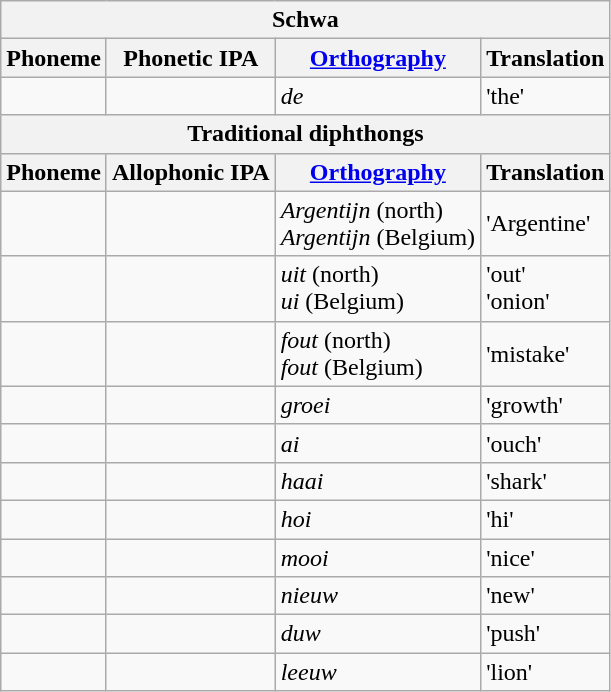<table class="wikitable">
<tr>
<th colspan='6'>Schwa</th>
</tr>
<tr>
<th>Phoneme</th>
<th>Phonetic IPA</th>
<th><a href='#'>Orthography</a></th>
<th>Translation</th>
</tr>
<tr>
<td></td>
<td></td>
<td><em>de</em></td>
<td>'the'</td>
</tr>
<tr>
<th colspan='6'>Traditional diphthongs</th>
</tr>
<tr>
<th>Phoneme</th>
<th>Allophonic IPA</th>
<th><a href='#'>Orthography</a></th>
<th>Translation</th>
</tr>
<tr>
<td></td>
<td><br></td>
<td><em>Argentijn</em> (north)<br><em>Argentijn</em> (Belgium)</td>
<td>'Argentine'</td>
</tr>
<tr>
<td></td>
<td><br></td>
<td><em>uit</em> (north)<br><em>ui</em> (Belgium)</td>
<td>'out'<br>'onion'</td>
</tr>
<tr>
<td></td>
<td><br></td>
<td><em>fout</em> (north)<br><em>fout</em> (Belgium)</td>
<td>'mistake'</td>
</tr>
<tr>
<td></td>
<td></td>
<td><em>groei</em></td>
<td>'growth'</td>
</tr>
<tr>
<td></td>
<td></td>
<td><em>ai</em></td>
<td>'ouch'</td>
</tr>
<tr>
<td></td>
<td></td>
<td><em>haai</em></td>
<td>'shark'</td>
</tr>
<tr>
<td 'hi'></td>
<td></td>
<td><em>hoi</em></td>
<td>'hi'</td>
</tr>
<tr>
<td></td>
<td></td>
<td><em>mooi</em></td>
<td>'nice'</td>
</tr>
<tr>
<td></td>
<td></td>
<td><em>nieuw</em></td>
<td>'new'</td>
</tr>
<tr>
<td></td>
<td></td>
<td><em>duw</em></td>
<td>'push'</td>
</tr>
<tr>
<td></td>
<td></td>
<td><em>leeuw</em></td>
<td>'lion'</td>
</tr>
</table>
